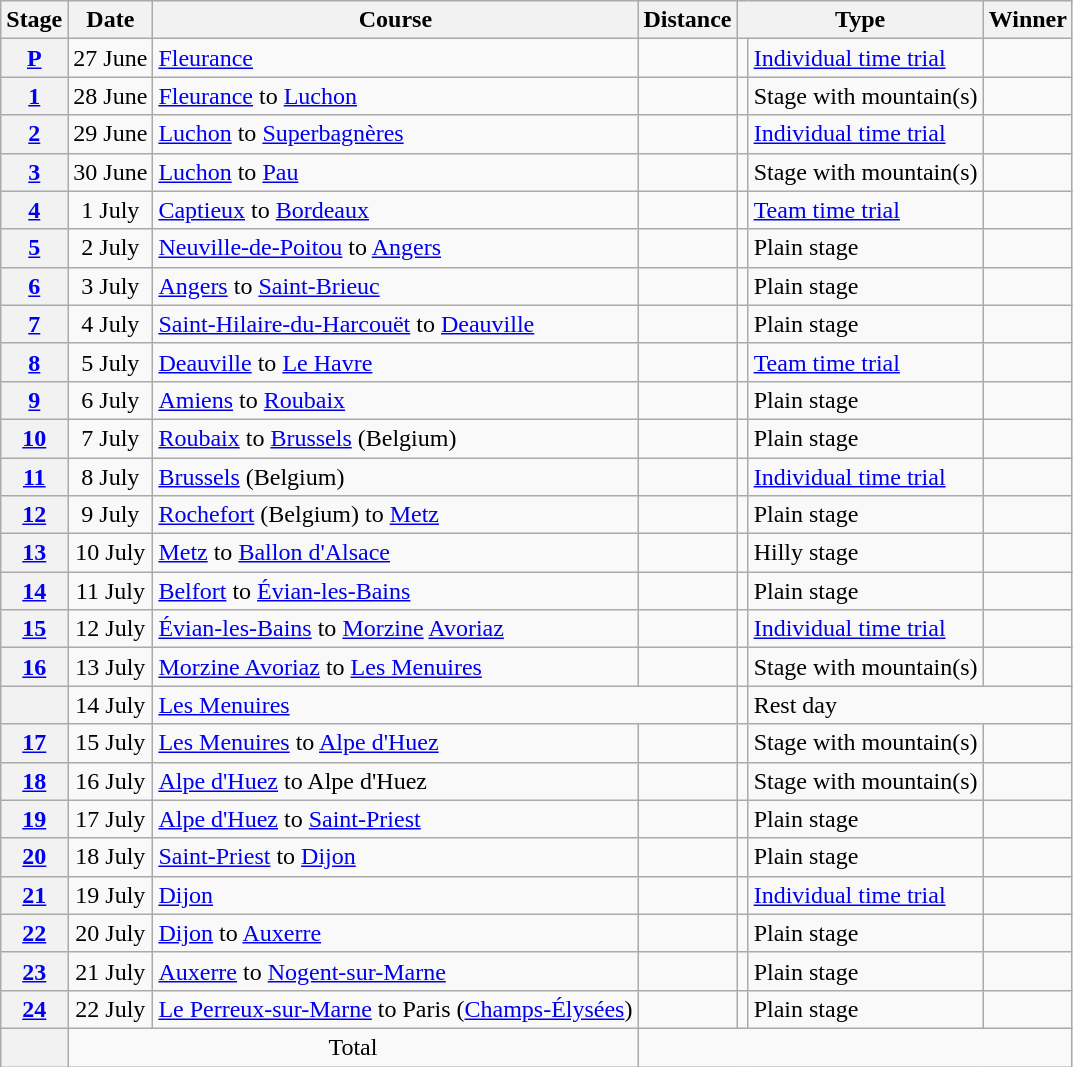<table class="wikitable">
<tr>
<th scope="col">Stage</th>
<th scope="col">Date</th>
<th scope="col">Course</th>
<th scope="col">Distance</th>
<th scope="col" colspan="2">Type</th>
<th scope="col">Winner</th>
</tr>
<tr>
<th scope="row"><a href='#'>P</a></th>
<td style="text-align:center;">27 June</td>
<td><a href='#'>Fleurance</a></td>
<td style="text-align:center;"></td>
<td></td>
<td><a href='#'>Individual time trial</a></td>
<td></td>
</tr>
<tr>
<th scope="row"><a href='#'>1</a></th>
<td style="text-align:center;">28 June</td>
<td><a href='#'>Fleurance</a> to <a href='#'>Luchon</a></td>
<td style="text-align:center;"></td>
<td></td>
<td>Stage with mountain(s)</td>
<td></td>
</tr>
<tr>
<th scope="row"><a href='#'>2</a></th>
<td style="text-align:center;">29 June</td>
<td><a href='#'>Luchon</a> to <a href='#'>Superbagnères</a></td>
<td style="text-align:center;"></td>
<td></td>
<td><a href='#'>Individual time trial</a></td>
<td></td>
</tr>
<tr>
<th scope="row"><a href='#'>3</a></th>
<td style="text-align:center;">30 June</td>
<td><a href='#'>Luchon</a> to <a href='#'>Pau</a></td>
<td style="text-align:center;"></td>
<td></td>
<td>Stage with mountain(s)</td>
<td></td>
</tr>
<tr>
<th scope="row"><a href='#'>4</a></th>
<td style="text-align:center;">1 July</td>
<td><a href='#'>Captieux</a> to <a href='#'>Bordeaux</a></td>
<td style="text-align:center;"></td>
<td></td>
<td><a href='#'>Team time trial</a></td>
<td></td>
</tr>
<tr>
<th scope="row"><a href='#'>5</a></th>
<td style="text-align:center;">2 July</td>
<td><a href='#'>Neuville-de-Poitou</a> to <a href='#'>Angers</a></td>
<td style="text-align:center;"></td>
<td></td>
<td>Plain stage</td>
<td></td>
</tr>
<tr>
<th scope="row"><a href='#'>6</a></th>
<td style="text-align:center;">3 July</td>
<td><a href='#'>Angers</a> to <a href='#'>Saint-Brieuc</a></td>
<td style="text-align:center;"></td>
<td></td>
<td>Plain stage</td>
<td></td>
</tr>
<tr>
<th scope="row"><a href='#'>7</a></th>
<td style="text-align:center;">4 July</td>
<td><a href='#'>Saint-Hilaire-du-Harcouët</a> to <a href='#'>Deauville</a></td>
<td style="text-align:center;"></td>
<td></td>
<td>Plain stage</td>
<td></td>
</tr>
<tr>
<th scope="row"><a href='#'>8</a></th>
<td style="text-align:center;">5 July</td>
<td><a href='#'>Deauville</a> to <a href='#'>Le Havre</a></td>
<td style="text-align:center;"></td>
<td></td>
<td><a href='#'>Team time trial</a></td>
<td></td>
</tr>
<tr>
<th scope="row"><a href='#'>9</a></th>
<td style="text-align:center;">6 July</td>
<td><a href='#'>Amiens</a> to <a href='#'>Roubaix</a></td>
<td style="text-align:center;"></td>
<td></td>
<td>Plain stage</td>
<td></td>
</tr>
<tr>
<th scope="row"><a href='#'>10</a></th>
<td style="text-align:center;">7 July</td>
<td><a href='#'>Roubaix</a> to <a href='#'>Brussels</a> (Belgium)</td>
<td style="text-align:center;"></td>
<td></td>
<td>Plain stage</td>
<td></td>
</tr>
<tr>
<th scope="row"><a href='#'>11</a></th>
<td style="text-align:center;">8 July</td>
<td><a href='#'>Brussels</a> (Belgium)</td>
<td style="text-align:center;"></td>
<td></td>
<td><a href='#'>Individual time trial</a></td>
<td></td>
</tr>
<tr>
<th scope="row"><a href='#'>12</a></th>
<td style="text-align:center;">9 July</td>
<td><a href='#'>Rochefort</a> (Belgium) to <a href='#'>Metz</a></td>
<td style="text-align:center;"></td>
<td></td>
<td>Plain stage</td>
<td></td>
</tr>
<tr>
<th scope="row"><a href='#'>13</a></th>
<td style="text-align:center;">10 July</td>
<td><a href='#'>Metz</a> to <a href='#'>Ballon d'Alsace</a></td>
<td style="text-align:center;"></td>
<td></td>
<td>Hilly stage</td>
<td></td>
</tr>
<tr>
<th scope="row"><a href='#'>14</a></th>
<td style="text-align:center;">11 July</td>
<td><a href='#'>Belfort</a> to <a href='#'>Évian-les-Bains</a></td>
<td style="text-align:center;"></td>
<td></td>
<td>Plain stage</td>
<td></td>
</tr>
<tr>
<th scope="row"><a href='#'>15</a></th>
<td style="text-align:center;">12 July</td>
<td><a href='#'>Évian-les-Bains</a> to <a href='#'>Morzine</a> <a href='#'>Avoriaz</a></td>
<td style="text-align:center;"></td>
<td></td>
<td><a href='#'>Individual time trial</a></td>
<td></td>
</tr>
<tr>
<th scope="row"><a href='#'>16</a></th>
<td style="text-align:center;">13 July</td>
<td><a href='#'>Morzine Avoriaz</a> to <a href='#'>Les Menuires</a></td>
<td style="text-align:center;"></td>
<td></td>
<td>Stage with mountain(s)</td>
<td></td>
</tr>
<tr>
<th scope="row"></th>
<td style="text-align:center;">14 July</td>
<td colspan="2"><a href='#'>Les Menuires</a></td>
<td></td>
<td colspan="2">Rest day</td>
</tr>
<tr>
<th scope="row"><a href='#'>17</a></th>
<td style="text-align:center;">15 July</td>
<td><a href='#'>Les Menuires</a> to <a href='#'>Alpe d'Huez</a></td>
<td style="text-align:center;"></td>
<td></td>
<td>Stage with mountain(s)</td>
<td></td>
</tr>
<tr>
<th scope="row"><a href='#'>18</a></th>
<td style="text-align:center;">16 July</td>
<td><a href='#'>Alpe d'Huez</a> to Alpe d'Huez</td>
<td style="text-align:center;"></td>
<td></td>
<td>Stage with mountain(s)</td>
<td></td>
</tr>
<tr>
<th scope="row"><a href='#'>19</a></th>
<td style="text-align:center;">17 July</td>
<td><a href='#'>Alpe d'Huez</a> to <a href='#'>Saint-Priest</a></td>
<td style="text-align:center;"></td>
<td></td>
<td>Plain stage</td>
<td></td>
</tr>
<tr>
<th scope="row"><a href='#'>20</a></th>
<td style="text-align:center;">18 July</td>
<td><a href='#'>Saint-Priest</a> to <a href='#'>Dijon</a></td>
<td style="text-align:center;"></td>
<td></td>
<td>Plain stage</td>
<td></td>
</tr>
<tr>
<th scope="row"><a href='#'>21</a></th>
<td style="text-align:center;">19 July</td>
<td><a href='#'>Dijon</a></td>
<td style="text-align:center;"></td>
<td></td>
<td><a href='#'>Individual time trial</a></td>
<td></td>
</tr>
<tr>
<th scope="row"><a href='#'>22</a></th>
<td style="text-align:center;">20 July</td>
<td><a href='#'>Dijon</a> to <a href='#'>Auxerre</a></td>
<td style="text-align:center;"></td>
<td></td>
<td>Plain stage</td>
<td></td>
</tr>
<tr>
<th scope="row"><a href='#'>23</a></th>
<td style="text-align:center;">21 July</td>
<td><a href='#'>Auxerre</a> to <a href='#'>Nogent-sur-Marne</a></td>
<td style="text-align:center;"></td>
<td></td>
<td>Plain stage</td>
<td></td>
</tr>
<tr>
<th scope="row"><a href='#'>24</a></th>
<td style="text-align:center;">22 July</td>
<td><a href='#'>Le Perreux-sur-Marne</a> to Paris (<a href='#'>Champs-Élysées</a>)</td>
<td style="text-align:center;"></td>
<td></td>
<td>Plain stage</td>
<td></td>
</tr>
<tr>
<th scope="row"></th>
<td colspan="2" style="text-align:center">Total</td>
<td colspan="4" style="text-align:center"></td>
</tr>
</table>
